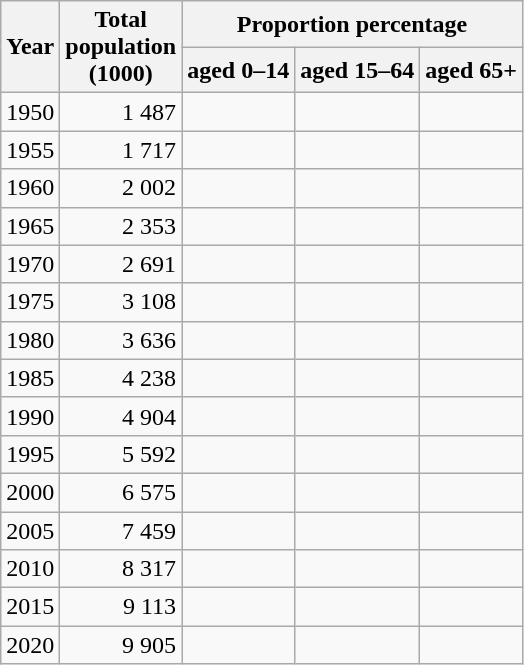<table class="wikitable">
<tr>
<th rowspan=2>Year</th>
<th rowspan=2 width="70pt">Total population<br> (1000)</th>
<th colspan=3>Proportion percentage</th>
</tr>
<tr>
<th>aged 0–14</th>
<th>aged 15–64</th>
<th>aged 65+</th>
</tr>
<tr>
<td>1950</td>
<td align=right>1 487</td>
<td></td>
<td></td>
<td></td>
</tr>
<tr>
<td>1955</td>
<td align=right>1 717</td>
<td></td>
<td></td>
<td></td>
</tr>
<tr>
<td>1960</td>
<td align=right>2 002</td>
<td></td>
<td></td>
<td></td>
</tr>
<tr>
<td>1965</td>
<td align=right>2 353</td>
<td></td>
<td></td>
<td></td>
</tr>
<tr>
<td>1970</td>
<td align=right>2 691</td>
<td></td>
<td></td>
<td></td>
</tr>
<tr>
<td>1975</td>
<td align=right>3 108</td>
<td></td>
<td></td>
<td></td>
</tr>
<tr>
<td>1980</td>
<td align=right>3 636</td>
<td></td>
<td></td>
<td></td>
</tr>
<tr>
<td>1985</td>
<td align=right>4 238</td>
<td></td>
<td></td>
<td></td>
</tr>
<tr>
<td>1990</td>
<td align=right>4 904</td>
<td></td>
<td></td>
<td></td>
</tr>
<tr>
<td>1995</td>
<td align=right>5 592</td>
<td></td>
<td></td>
<td></td>
</tr>
<tr>
<td>2000</td>
<td align=right>6 575</td>
<td></td>
<td></td>
<td></td>
</tr>
<tr>
<td>2005</td>
<td align=right>7 459</td>
<td></td>
<td></td>
<td></td>
</tr>
<tr>
<td>2010</td>
<td align=right>8 317</td>
<td></td>
<td></td>
<td></td>
</tr>
<tr>
<td>2015</td>
<td align=right>9 113</td>
<td></td>
<td></td>
<td></td>
</tr>
<tr>
<td>2020</td>
<td align=right>9 905</td>
<td></td>
<td></td>
<td></td>
</tr>
</table>
